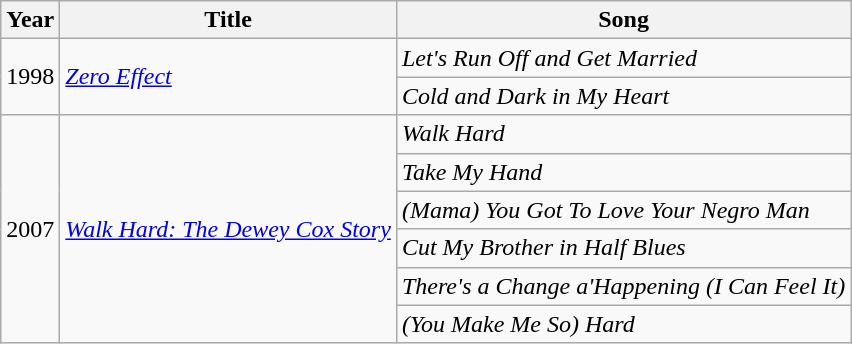<table class="wikitable plainrowheaders">
<tr>
<th>Year</th>
<th>Title</th>
<th>Song</th>
</tr>
<tr>
<td rowspan=2>1998</td>
<td rowspan="2"><em><a href='#'>Zero Effect</a></em></td>
<td><em>Let's Run Off and Get Married</em></td>
</tr>
<tr>
<td><em>Cold and Dark in My Heart</em></td>
</tr>
<tr>
<td rowspan=6>2007</td>
<td rowspan="6"><em><a href='#'>Walk Hard: The Dewey Cox Story</a></em></td>
<td><em>Walk Hard</em></td>
</tr>
<tr>
<td><em>Take My Hand</em></td>
</tr>
<tr>
<td><em>(Mama) You Got To Love Your Negro Man</em></td>
</tr>
<tr>
<td><em>Cut My Brother in Half Blues</em></td>
</tr>
<tr>
<td><em>There's a Change a'Happening (I Can Feel It)</em></td>
</tr>
<tr>
<td><em>(You Make Me So) Hard</em></td>
</tr>
</table>
